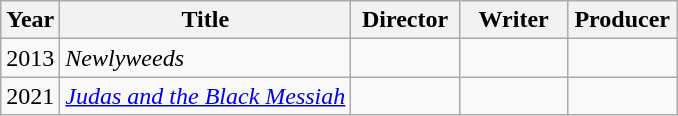<table class="wikitable">
<tr>
<th>Year</th>
<th>Title</th>
<th width=65>Director</th>
<th width=65>Writer</th>
<th width=65>Producer</th>
</tr>
<tr>
<td>2013</td>
<td><em>Newlyweeds</em></td>
<td></td>
<td></td>
<td></td>
</tr>
<tr>
<td>2021</td>
<td><em><a href='#'>Judas and the Black Messiah</a></em></td>
<td></td>
<td></td>
<td></td>
</tr>
</table>
